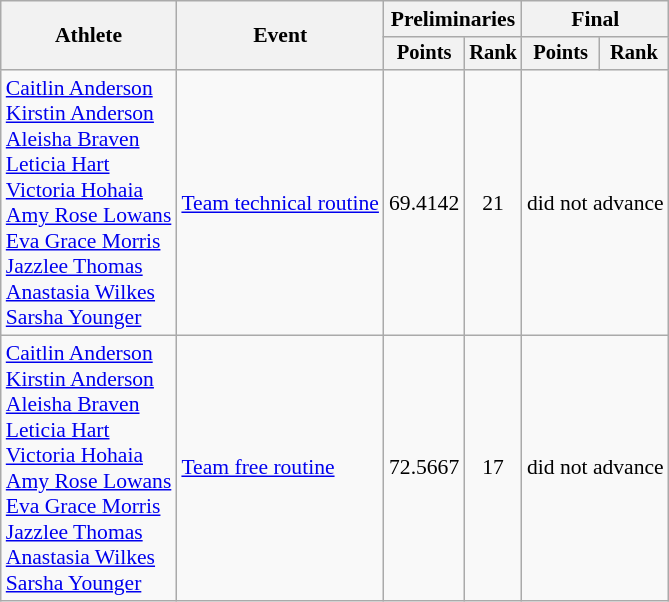<table class=wikitable style="font-size:90%">
<tr>
<th rowspan="2">Athlete</th>
<th rowspan="2">Event</th>
<th colspan="2">Preliminaries</th>
<th colspan="2">Final</th>
</tr>
<tr style="font-size:95%">
<th>Points</th>
<th>Rank</th>
<th>Points</th>
<th>Rank</th>
</tr>
<tr align=center>
<td align=left><a href='#'>Caitlin Anderson</a><br><a href='#'>Kirstin Anderson</a><br><a href='#'>Aleisha Braven</a><br><a href='#'>Leticia Hart</a><br><a href='#'>Victoria Hohaia</a><br><a href='#'>Amy Rose Lowans</a><br><a href='#'>Eva Grace Morris</a><br><a href='#'>Jazzlee Thomas</a><br><a href='#'>Anastasia Wilkes</a><br><a href='#'>Sarsha Younger</a></td>
<td align=left><a href='#'>Team technical routine</a></td>
<td>69.4142</td>
<td>21</td>
<td colspan=2>did not advance</td>
</tr>
<tr align=center>
<td align=left><a href='#'>Caitlin Anderson</a><br><a href='#'>Kirstin Anderson</a><br><a href='#'>Aleisha Braven</a><br><a href='#'>Leticia Hart</a><br><a href='#'>Victoria Hohaia</a><br><a href='#'>Amy Rose Lowans</a><br><a href='#'>Eva Grace Morris</a><br><a href='#'>Jazzlee Thomas</a><br><a href='#'>Anastasia Wilkes</a><br><a href='#'>Sarsha Younger</a></td>
<td align=left><a href='#'>Team free routine</a></td>
<td>72.5667</td>
<td>17</td>
<td colspan=2>did not advance</td>
</tr>
</table>
